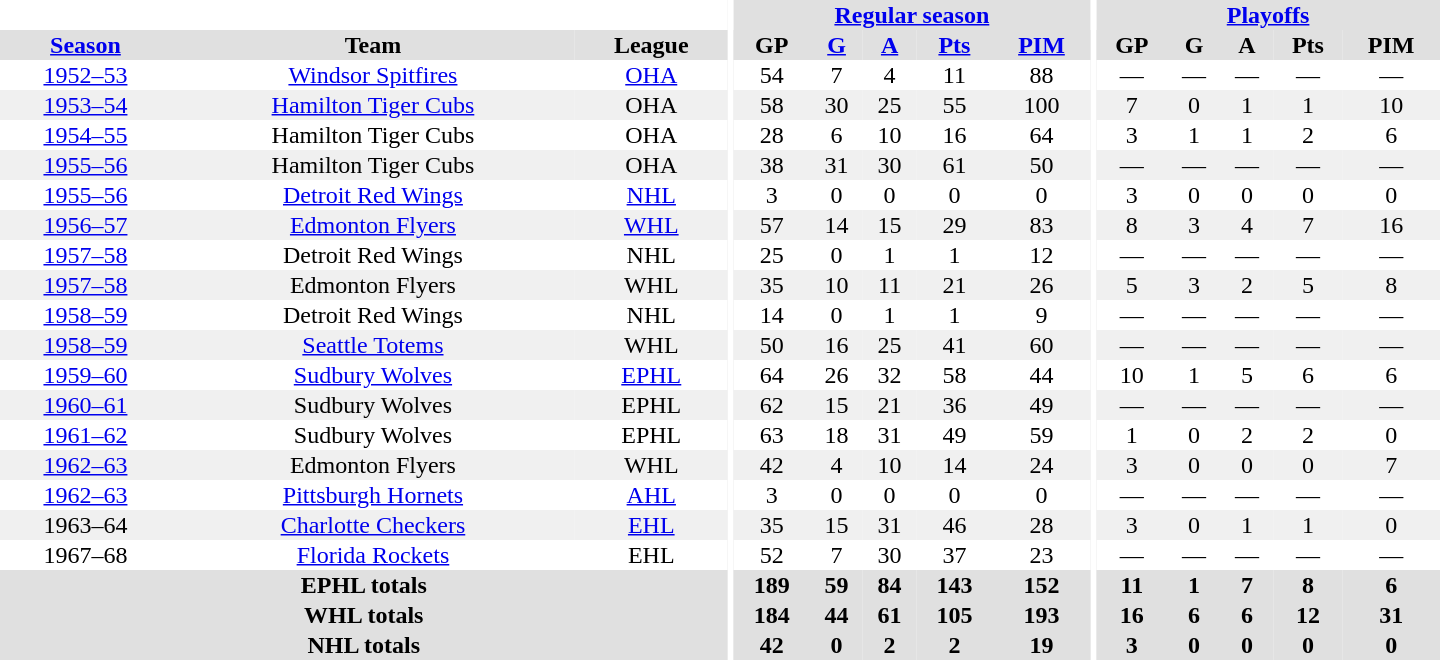<table border="0" cellpadding="1" cellspacing="0" style="text-align:center; width:60em">
<tr bgcolor="#e0e0e0">
<th colspan="3" bgcolor="#ffffff"></th>
<th rowspan="100" bgcolor="#ffffff"></th>
<th colspan="5"><a href='#'>Regular season</a></th>
<th rowspan="100" bgcolor="#ffffff"></th>
<th colspan="5"><a href='#'>Playoffs</a></th>
</tr>
<tr bgcolor="#e0e0e0">
<th><a href='#'>Season</a></th>
<th>Team</th>
<th>League</th>
<th>GP</th>
<th><a href='#'>G</a></th>
<th><a href='#'>A</a></th>
<th><a href='#'>Pts</a></th>
<th><a href='#'>PIM</a></th>
<th>GP</th>
<th>G</th>
<th>A</th>
<th>Pts</th>
<th>PIM</th>
</tr>
<tr>
<td><a href='#'>1952–53</a></td>
<td><a href='#'>Windsor Spitfires</a></td>
<td><a href='#'>OHA</a></td>
<td>54</td>
<td>7</td>
<td>4</td>
<td>11</td>
<td>88</td>
<td>—</td>
<td>—</td>
<td>—</td>
<td>—</td>
<td>—</td>
</tr>
<tr bgcolor="#f0f0f0">
<td><a href='#'>1953–54</a></td>
<td><a href='#'>Hamilton Tiger Cubs</a></td>
<td>OHA</td>
<td>58</td>
<td>30</td>
<td>25</td>
<td>55</td>
<td>100</td>
<td>7</td>
<td>0</td>
<td>1</td>
<td>1</td>
<td>10</td>
</tr>
<tr>
<td><a href='#'>1954–55</a></td>
<td>Hamilton Tiger Cubs</td>
<td>OHA</td>
<td>28</td>
<td>6</td>
<td>10</td>
<td>16</td>
<td>64</td>
<td>3</td>
<td>1</td>
<td>1</td>
<td>2</td>
<td>6</td>
</tr>
<tr bgcolor="#f0f0f0">
<td><a href='#'>1955–56</a></td>
<td>Hamilton Tiger Cubs</td>
<td>OHA</td>
<td>38</td>
<td>31</td>
<td>30</td>
<td>61</td>
<td>50</td>
<td>—</td>
<td>—</td>
<td>—</td>
<td>—</td>
<td>—</td>
</tr>
<tr>
<td><a href='#'>1955–56</a></td>
<td><a href='#'>Detroit Red Wings</a></td>
<td><a href='#'>NHL</a></td>
<td>3</td>
<td>0</td>
<td>0</td>
<td>0</td>
<td>0</td>
<td>3</td>
<td>0</td>
<td>0</td>
<td>0</td>
<td>0</td>
</tr>
<tr bgcolor="#f0f0f0">
<td><a href='#'>1956–57</a></td>
<td><a href='#'>Edmonton Flyers</a></td>
<td><a href='#'>WHL</a></td>
<td>57</td>
<td>14</td>
<td>15</td>
<td>29</td>
<td>83</td>
<td>8</td>
<td>3</td>
<td>4</td>
<td>7</td>
<td>16</td>
</tr>
<tr>
<td><a href='#'>1957–58</a></td>
<td>Detroit Red Wings</td>
<td>NHL</td>
<td>25</td>
<td>0</td>
<td>1</td>
<td>1</td>
<td>12</td>
<td>—</td>
<td>—</td>
<td>—</td>
<td>—</td>
<td>—</td>
</tr>
<tr bgcolor="#f0f0f0">
<td><a href='#'>1957–58</a></td>
<td>Edmonton Flyers</td>
<td>WHL</td>
<td>35</td>
<td>10</td>
<td>11</td>
<td>21</td>
<td>26</td>
<td>5</td>
<td>3</td>
<td>2</td>
<td>5</td>
<td>8</td>
</tr>
<tr>
<td><a href='#'>1958–59</a></td>
<td>Detroit Red Wings</td>
<td>NHL</td>
<td>14</td>
<td>0</td>
<td>1</td>
<td>1</td>
<td>9</td>
<td>—</td>
<td>—</td>
<td>—</td>
<td>—</td>
<td>—</td>
</tr>
<tr bgcolor="#f0f0f0">
<td><a href='#'>1958–59</a></td>
<td><a href='#'>Seattle Totems</a></td>
<td>WHL</td>
<td>50</td>
<td>16</td>
<td>25</td>
<td>41</td>
<td>60</td>
<td>—</td>
<td>—</td>
<td>—</td>
<td>—</td>
<td>—</td>
</tr>
<tr>
<td><a href='#'>1959–60</a></td>
<td><a href='#'>Sudbury Wolves</a></td>
<td><a href='#'>EPHL</a></td>
<td>64</td>
<td>26</td>
<td>32</td>
<td>58</td>
<td>44</td>
<td>10</td>
<td>1</td>
<td>5</td>
<td>6</td>
<td>6</td>
</tr>
<tr bgcolor="#f0f0f0">
<td><a href='#'>1960–61</a></td>
<td>Sudbury Wolves</td>
<td>EPHL</td>
<td>62</td>
<td>15</td>
<td>21</td>
<td>36</td>
<td>49</td>
<td>—</td>
<td>—</td>
<td>—</td>
<td>—</td>
<td>—</td>
</tr>
<tr>
<td><a href='#'>1961–62</a></td>
<td>Sudbury Wolves</td>
<td>EPHL</td>
<td>63</td>
<td>18</td>
<td>31</td>
<td>49</td>
<td>59</td>
<td>1</td>
<td>0</td>
<td>2</td>
<td>2</td>
<td>0</td>
</tr>
<tr bgcolor="#f0f0f0">
<td><a href='#'>1962–63</a></td>
<td>Edmonton Flyers</td>
<td>WHL</td>
<td>42</td>
<td>4</td>
<td>10</td>
<td>14</td>
<td>24</td>
<td>3</td>
<td>0</td>
<td>0</td>
<td>0</td>
<td>7</td>
</tr>
<tr>
<td><a href='#'>1962–63</a></td>
<td><a href='#'>Pittsburgh Hornets</a></td>
<td><a href='#'>AHL</a></td>
<td>3</td>
<td>0</td>
<td>0</td>
<td>0</td>
<td>0</td>
<td>—</td>
<td>—</td>
<td>—</td>
<td>—</td>
<td>—</td>
</tr>
<tr bgcolor="#f0f0f0">
<td>1963–64</td>
<td><a href='#'>Charlotte Checkers</a></td>
<td><a href='#'>EHL</a></td>
<td>35</td>
<td>15</td>
<td>31</td>
<td>46</td>
<td>28</td>
<td>3</td>
<td>0</td>
<td>1</td>
<td>1</td>
<td>0</td>
</tr>
<tr>
<td>1967–68</td>
<td><a href='#'>Florida Rockets</a></td>
<td>EHL</td>
<td>52</td>
<td>7</td>
<td>30</td>
<td>37</td>
<td>23</td>
<td>—</td>
<td>—</td>
<td>—</td>
<td>—</td>
<td>—</td>
</tr>
<tr bgcolor="#e0e0e0">
<th colspan="3">EPHL totals</th>
<th>189</th>
<th>59</th>
<th>84</th>
<th>143</th>
<th>152</th>
<th>11</th>
<th>1</th>
<th>7</th>
<th>8</th>
<th>6</th>
</tr>
<tr bgcolor="#e0e0e0">
<th colspan="3">WHL totals</th>
<th>184</th>
<th>44</th>
<th>61</th>
<th>105</th>
<th>193</th>
<th>16</th>
<th>6</th>
<th>6</th>
<th>12</th>
<th>31</th>
</tr>
<tr bgcolor="#e0e0e0">
<th colspan="3">NHL totals</th>
<th>42</th>
<th>0</th>
<th>2</th>
<th>2</th>
<th>19</th>
<th>3</th>
<th>0</th>
<th>0</th>
<th>0</th>
<th>0</th>
</tr>
</table>
